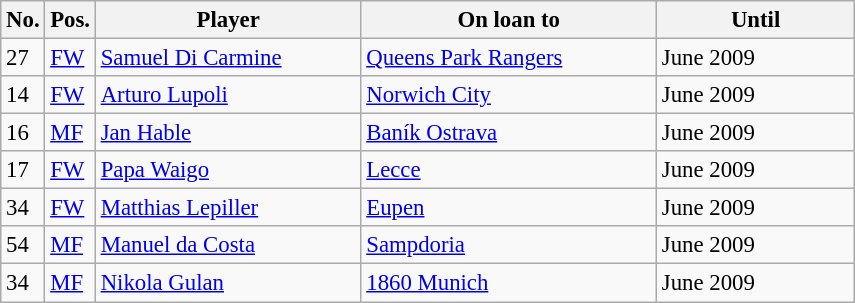<table class="wikitable" style="font-size:95%;">
<tr>
<th width=20px>No.</th>
<th width=20px>Pos.</th>
<th width=170px>Player</th>
<th width=190px>On loan to</th>
<th width=125px>Until</th>
</tr>
<tr>
<td>27</td>
<td><a href='#'>FW</a></td>
<td> <a href='#'>Samuel Di Carmine</a></td>
<td><a href='#'>Queens Park Rangers</a></td>
<td>June 2009 </td>
</tr>
<tr>
<td>14</td>
<td><a href='#'>FW</a></td>
<td> <a href='#'>Arturo Lupoli</a></td>
<td><a href='#'>Norwich City</a></td>
<td>June 2009 </td>
</tr>
<tr>
<td>16</td>
<td><a href='#'>MF</a></td>
<td> <a href='#'>Jan Hable</a></td>
<td><a href='#'>Baník Ostrava</a></td>
<td>June 2009 </td>
</tr>
<tr>
<td>17</td>
<td><a href='#'>FW</a></td>
<td> <a href='#'>Papa Waigo</a></td>
<td><a href='#'>Lecce</a></td>
<td>June 2009 </td>
</tr>
<tr>
<td>34</td>
<td><a href='#'>FW</a></td>
<td> <a href='#'>Matthias Lepiller</a></td>
<td><a href='#'>Eupen</a></td>
<td>June 2009 </td>
</tr>
<tr>
<td>54</td>
<td><a href='#'>MF</a></td>
<td> <a href='#'>Manuel da Costa</a></td>
<td><a href='#'>Sampdoria</a></td>
<td>June 2009 </td>
</tr>
<tr>
<td>34</td>
<td><a href='#'>MF</a></td>
<td> <a href='#'>Nikola Gulan</a></td>
<td><a href='#'>1860 Munich</a></td>
<td>June 2009 </td>
</tr>
</table>
